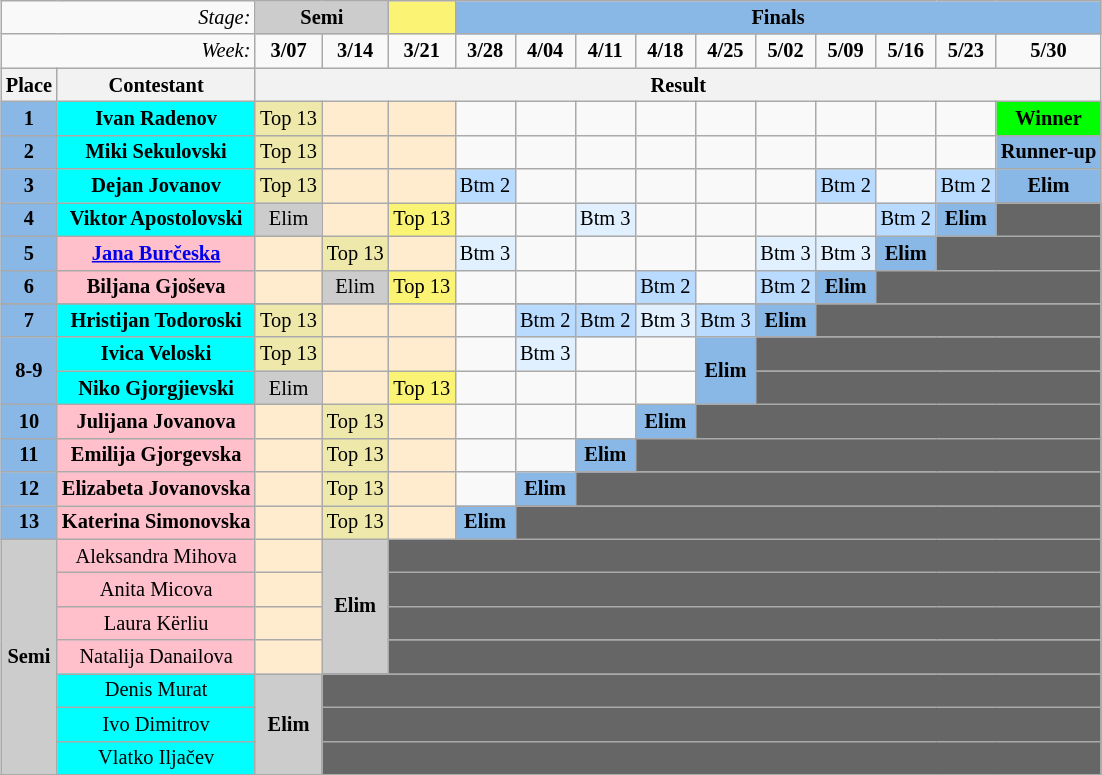<table class="wikitable" style="margin:1em auto; text-align:center; font-size:85%">
<tr>
<td align="right" colspan=2><em>Stage:</em></td>
<td bgcolor="CCCCCC" colspan=2><strong>Semi</strong></td>
<td bgcolor="#FBF373" align="center"></td>
<td bgcolor="8AB8E6" colspan=10><strong>Finals</strong></td>
</tr>
<tr>
<td align="right" colspan=2><em>Week:</em></td>
<td><strong>3/07</strong></td>
<td><strong>3/14</strong></td>
<td><strong>3/21</strong></td>
<td><strong>3/28</strong></td>
<td><strong>4/04</strong></td>
<td><strong>4/11</strong></td>
<td><strong>4/18</strong></td>
<td><strong>4/25</strong></td>
<td><strong>5/02</strong></td>
<td><strong>5/09</strong></td>
<td><strong>5/16</strong></td>
<td><strong>5/23</strong></td>
<td><strong>5/30</strong></td>
</tr>
<tr>
<th>Place</th>
<th>Contestant</th>
<th align="center" colspan=13>Result</th>
</tr>
<tr>
<td bgcolor="8AB8E6"><strong>1</strong></td>
<td bgcolor="cyan"><strong>Ivan Radenov</strong></td>
<td style="background:palegoldenrod; text-align:center;">Top 13</td>
<td bgcolor="#FFEBCD"></td>
<td bgcolor="#FFEBCD"></td>
<td></td>
<td></td>
<td></td>
<td></td>
<td></td>
<td></td>
<td></td>
<td></td>
<td></td>
<td bgcolor="lime"><strong>Winner</strong></td>
</tr>
<tr>
<td bgcolor="8AB8E6"><strong>2</strong></td>
<td bgcolor="cyan"><strong>Miki Sekulovski</strong></td>
<td style="background:palegoldenrod; text-align:center;">Top 13</td>
<td bgcolor="#FFEBCD"></td>
<td bgcolor="#FFEBCD"></td>
<td></td>
<td></td>
<td></td>
<td></td>
<td></td>
<td></td>
<td></td>
<td></td>
<td></td>
<td bgcolor="8AB8E6"><strong>Runner-up</strong></td>
</tr>
<tr>
<td bgcolor="8AB8E6"><strong>3</strong></td>
<td bgcolor="cyan"><strong>Dejan Jovanov</strong></td>
<td style="background:palegoldenrod; text-align:center;">Top 13</td>
<td bgcolor="#FFEBCD"></td>
<td bgcolor="#FFEBCD"></td>
<td bgcolor="B8DBFF">Btm 2</td>
<td></td>
<td></td>
<td></td>
<td></td>
<td></td>
<td bgcolor="B8DBFF">Btm 2</td>
<td></td>
<td bgcolor="B8DBFF">Btm 2</td>
<td bgcolor="8AB8E6"><strong>Elim</strong></td>
</tr>
<tr>
<td bgcolor="8AB8E6"><strong>4</strong></td>
<td bgcolor="cyan"><strong>Viktor Apostolovski</strong></td>
<td style="background:#ccc; text-align:center;">Elim</td>
<td bgcolor="#FFEBCD"></td>
<td style="background:#fbf373; text-align:center;">Top 13</td>
<td></td>
<td></td>
<td bgcolor="E0F0FF">Btm 3</td>
<td></td>
<td></td>
<td></td>
<td></td>
<td bgcolor="B8DBFF">Btm 2</td>
<td bgcolor="8AB8E6"><strong>Elim</strong></td>
<td bgcolor="#666666" colspan=2></td>
</tr>
<tr>
<td bgcolor="8AB8E6"><strong>5</strong></td>
<td bgcolor="pink"><strong><a href='#'>Jana Burčeska</a></strong></td>
<td bgcolor="#FFEBCD"></td>
<td style="background:palegoldenrod; text-align:center;">Top 13</td>
<td bgcolor="#FFEBCD"></td>
<td bgcolor="E0F0FF">Btm 3</td>
<td></td>
<td></td>
<td></td>
<td></td>
<td bgcolor="E0F0FF">Btm 3</td>
<td bgcolor="E0F0FF">Btm 3</td>
<td bgcolor="8AB8E6"><strong>Elim</strong></td>
<td bgcolor="#666666" colspan=3></td>
</tr>
<tr>
<td bgcolor="8AB8E6"><strong>6</strong></td>
<td bgcolor="pink"><strong>Biljana Gjoševa</strong></td>
<td bgcolor="#FFEBCD"></td>
<td style="background:#ccc; text-align:center;">Elim</td>
<td style="background:#fbf373; text-align:center;">Top 13</td>
<td></td>
<td></td>
<td></td>
<td bgcolor="B8DBFF">Btm 2</td>
<td></td>
<td bgcolor="B8DBFF">Btm 2</td>
<td bgcolor="8AB8E6"><strong>Elim</strong></td>
<td bgcolor="#666666" colspan=4></td>
</tr>
<tr>
</tr>
<tr>
<td bgcolor="8AB8E6"><strong>7</strong></td>
<td bgcolor="cyan"><strong>Hristijan Todoroski</strong></td>
<td style="background:palegoldenrod; text-align:center;">Top 13</td>
<td bgcolor="#FFEBCD"></td>
<td bgcolor="#FFEBCD"></td>
<td></td>
<td bgcolor="B8DBFF">Btm 2</td>
<td bgcolor="B8DBFF">Btm 2</td>
<td bgcolor="E0F0FF">Btm 3</td>
<td bgcolor="B8DBFF">Btm 3</td>
<td bgcolor="8AB8E6"><strong>Elim</strong></td>
<td bgcolor="#666666" colspan=5></td>
</tr>
<tr>
<td bgcolor="8AB8E6" rowspan="2"><strong>8-9</strong></td>
<td bgcolor="cyan"><strong>Ivica Veloski</strong></td>
<td style="background:palegoldenrod; text-align:center;">Top 13</td>
<td bgcolor="#FFEBCD"></td>
<td bgcolor="#FFEBCD"></td>
<td></td>
<td bgcolor="E0F0FF">Btm 3</td>
<td></td>
<td></td>
<td bgcolor="8AB8E6" rowspan="2"><strong>Elim</strong></td>
<td bgcolor="#666666" colspan=6></td>
</tr>
<tr>
<td bgcolor="cyan"><strong>Niko Gjorgjievski</strong></td>
<td style="background:#ccc; text-align:center;">Elim</td>
<td bgcolor="#FFEBCD"></td>
<td style="background:#fbf373; text-align:center;">Top 13</td>
<td></td>
<td></td>
<td></td>
<td></td>
<td bgcolor="#666666" colspan=6></td>
</tr>
<tr>
<td bgcolor="8AB8E6"><strong>10</strong></td>
<td bgcolor="pink"><strong>Julijana Jovanova</strong></td>
<td bgcolor="#FFEBCD"></td>
<td style="background:palegoldenrod; text-align:center;">Top 13</td>
<td bgcolor="#FFEBCD"></td>
<td></td>
<td></td>
<td></td>
<td bgcolor="8AB8E6"><strong>Elim</strong></td>
<td bgcolor="#666666" colspan=7></td>
</tr>
<tr>
<td bgcolor="8AB8E6"><strong>11</strong></td>
<td bgcolor="pink"><strong>Emilija Gjorgevska</strong></td>
<td bgcolor="#FFEBCD"></td>
<td style="background:palegoldenrod; text-align:center;">Top 13</td>
<td bgcolor="#FFEBCD"></td>
<td></td>
<td></td>
<td bgcolor="8AB8E6"><strong>Elim</strong></td>
<td bgcolor="#666666" colspan=8></td>
</tr>
<tr>
<td bgcolor="8AB8E6"><strong>12</strong></td>
<td bgcolor="pink"><strong>Elizabeta Jovanovska</strong></td>
<td bgcolor="#FFEBCD"></td>
<td style="background:palegoldenrod; text-align:center;">Top 13</td>
<td bgcolor="#FFEBCD"></td>
<td></td>
<td bgcolor="8AB8E6"><strong>Elim</strong></td>
<td bgcolor="#666666" colspan=9></td>
</tr>
<tr>
<td bgcolor="8AB8E6"><strong>13</strong></td>
<td bgcolor="pink"><strong>Katerina Simonovska</strong></td>
<td bgcolor="#FFEBCD"></td>
<td style="background:palegoldenrod; text-align:center;">Top 13</td>
<td bgcolor="#FFEBCD"></td>
<td bgcolor="8AB8E6"><strong>Elim</strong></td>
<td bgcolor="#666666" colspan=10></td>
</tr>
<tr>
<td rowspan=7 bgcolor="CCCCCC"><strong>Semi</strong></td>
<td bgcolor="pink">Aleksandra Mihova</td>
<td bgcolor="#FFEBCD"></td>
<td rowspan=4 bgcolor="CCCCCC"><strong>Elim</strong></td>
<td bgcolor="666666" colspan=12></td>
</tr>
<tr>
<td bgcolor="pink">Anita Micova</td>
<td bgcolor="#FFEBCD"></td>
<td bgcolor="666666" colspan=12></td>
</tr>
<tr>
<td bgcolor="pink">Laura Kërliu</td>
<td bgcolor="#FFEBCD"></td>
<td bgcolor="666666" colspan=12></td>
</tr>
<tr>
<td bgcolor="pink">Natalija Danailova</td>
<td bgcolor="#FFEBCD"></td>
<td bgcolor="666666" colspan=12></td>
</tr>
<tr>
<td bgcolor="cyan">Denis Murat</td>
<td rowspan=3 bgcolor="CCCCCC"><strong>Elim</strong></td>
<td bgcolor="666666" colspan=13></td>
</tr>
<tr>
<td bgcolor="cyan">Ivo Dimitrov</td>
<td bgcolor="666666" colspan=13></td>
</tr>
<tr>
<td bgcolor="cyan">Vlatko Iljačev</td>
<td bgcolor="666666" colspan=13></td>
</tr>
<tr>
</tr>
</table>
